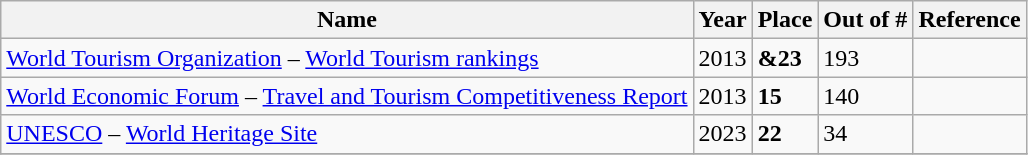<table class="wikitable sortable" style="text-align:left">
<tr>
<th>Name</th>
<th>Year</th>
<th>Place</th>
<th>Out of #</th>
<th>Reference</th>
</tr>
<tr>
<td><a href='#'>World Tourism Organization</a> – <a href='#'>World Tourism rankings</a></td>
<td>2013</td>
<td><strong><span>&</span>23</strong></td>
<td>193</td>
<td></td>
</tr>
<tr>
<td><a href='#'>World Economic Forum</a> – <a href='#'>Travel and Tourism Competitiveness Report</a></td>
<td>2013</td>
<td><strong>15</strong></td>
<td>140</td>
<td></td>
</tr>
<tr>
<td><a href='#'>UNESCO</a> – <a href='#'>World Heritage Site</a></td>
<td>2023</td>
<td><strong>22</strong></td>
<td>34</td>
<td></td>
</tr>
<tr>
</tr>
</table>
